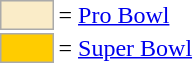<table style="margin: 0.75em 0 0 0.5em;">
<tr>
<td style="background:#faecc8; border:1px solid #aaa; width:2em; text-align:center;"></td>
<td>= <a href='#'>Pro Bowl</a></td>
</tr>
<tr>
<td style="background:#FFCC00; border:1px solid #aaa; width:2em; text-align:center;"></td>
<td>= <a href='#'>Super Bowl</a></td>
</tr>
<tr>
</tr>
<tr>
</tr>
</table>
